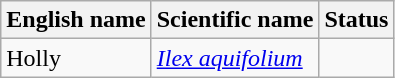<table class="wikitable" |>
<tr>
<th>English name</th>
<th>Scientific name</th>
<th>Status</th>
</tr>
<tr>
<td>Holly</td>
<td><em><a href='#'>Ilex aquifolium</a></em></td>
<td></td>
</tr>
</table>
